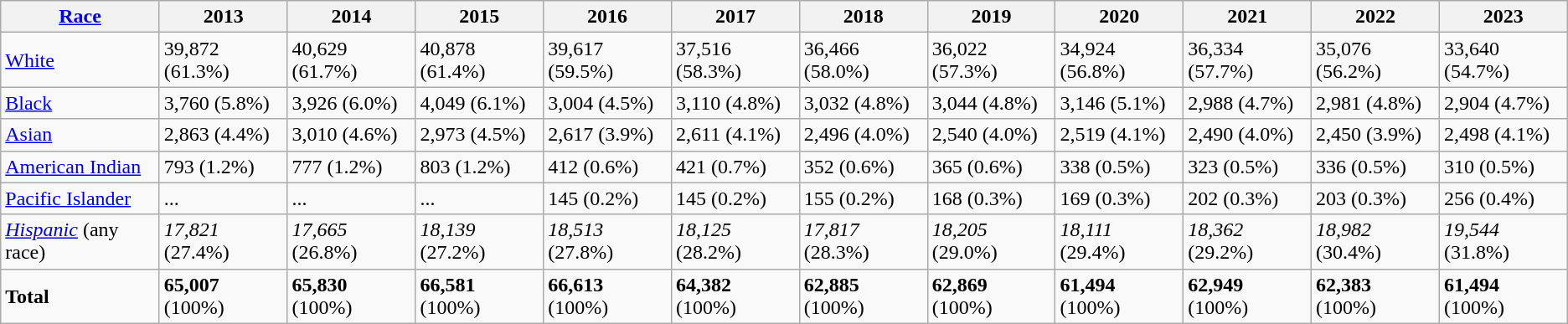<table class="wikitable sortable">
<tr>
<th scope="col"><a href='#'>Race</a></th>
<th scope="col">2013</th>
<th scope="col">2014</th>
<th scope="col">2015</th>
<th scope="col">2016</th>
<th scope="col">2017</th>
<th scope="col">2018</th>
<th scope="col">2019</th>
<th scope="col">2020</th>
<th scope="col">2021</th>
<th scope="col">2022</th>
<th scope="col">2023</th>
</tr>
<tr>
<td scope="row"><a href='#'>White</a></td>
<td>39,872 (61.3%)</td>
<td>40,629 (61.7%)</td>
<td>40,878 (61.4%)</td>
<td>39,617 (59.5%)</td>
<td>37,516 (58.3%)</td>
<td>36,466 (58.0%)</td>
<td>36,022 (57.3%)</td>
<td>34,924 (56.8%)</td>
<td>36,334 (57.7%)</td>
<td>35,076 (56.2%)</td>
<td>33,640 (54.7%)</td>
</tr>
<tr>
<td scope="row"><a href='#'>Black</a></td>
<td>3,760 (5.8%)</td>
<td>3,926 (6.0%)</td>
<td>4,049 (6.1%)</td>
<td>3,004 (4.5%)</td>
<td>3,110 (4.8%)</td>
<td>3,032 (4.8%)</td>
<td>3,044 (4.8%)</td>
<td>3,146 (5.1%)</td>
<td>2,988 (4.7%)</td>
<td>2,981 (4.8%)</td>
<td>2,904 (4.7%)</td>
</tr>
<tr>
<td scope="row"><a href='#'>Asian</a></td>
<td>2,863 (4.4%)</td>
<td>3,010 (4.6%)</td>
<td>2,973 (4.5%)</td>
<td>2,617 (3.9%)</td>
<td>2,611 (4.1%)</td>
<td>2,496 (4.0%)</td>
<td>2,540 (4.0%)</td>
<td>2,519 (4.1%)</td>
<td>2,490 (4.0%)</td>
<td>2,450 (3.9%)</td>
<td>2,498 (4.1%)</td>
</tr>
<tr>
<td scope="row"><a href='#'>American Indian</a></td>
<td>793 (1.2%)</td>
<td>777 (1.2%)</td>
<td>803 (1.2%)</td>
<td>412 (0.6%)</td>
<td>421 (0.7%)</td>
<td>352 (0.6%)</td>
<td>365 (0.6%)</td>
<td>338 (0.5%)</td>
<td>323 (0.5%)</td>
<td>336 (0.5%)</td>
<td>310 (0.5%)</td>
</tr>
<tr>
<td scope="row"><a href='#'>Pacific Islander</a></td>
<td>...</td>
<td>...</td>
<td>...</td>
<td>145 (0.2%)</td>
<td>145 (0.2%)</td>
<td>155 (0.2%)</td>
<td>168 (0.3%)</td>
<td>169 (0.3%)</td>
<td>202 (0.3%)</td>
<td>203 (0.3%)</td>
<td>256 (0.4%)</td>
</tr>
<tr>
<td scope="row"><em><a href='#'>Hispanic</a></em> (any race)</td>
<td><em>17,821</em> (27.4%)</td>
<td><em>17,665</em> (26.8%)</td>
<td><em>18,139</em> (27.2%)</td>
<td><em>18,513</em> (27.8%)</td>
<td><em>18,125</em> (28.2%)</td>
<td><em>17,817</em> (28.3%)</td>
<td><em>18,205</em> (29.0%)</td>
<td><em>18,111</em> (29.4%)</td>
<td><em>18,362</em> (29.2%)</td>
<td><em>18,982</em> (30.4%)</td>
<td><em>19,544</em> (31.8%)</td>
</tr>
<tr>
<td scope="row"><strong>Total</strong></td>
<td><strong>65,007</strong> (100%)</td>
<td><strong>65,830</strong> (100%)</td>
<td><strong>66,581</strong> (100%)</td>
<td><strong>66,613</strong> (100%)</td>
<td><strong>64,382</strong> (100%)</td>
<td><strong>62,885</strong> (100%)</td>
<td><strong>62,869</strong> (100%)</td>
<td><strong>61,494</strong> (100%)</td>
<td><strong>62,949</strong> (100%)</td>
<td><strong>62,383</strong> (100%)</td>
<td><strong>61,494</strong> (100%)</td>
</tr>
</table>
